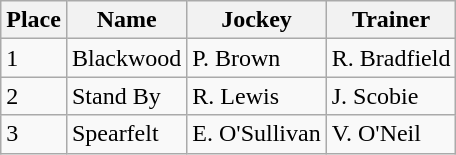<table class="wikitable">
<tr>
<th>Place</th>
<th>Name</th>
<th>Jockey</th>
<th>Trainer</th>
</tr>
<tr>
<td>1</td>
<td>Blackwood</td>
<td>P. Brown</td>
<td>R. Bradfield</td>
</tr>
<tr>
<td>2</td>
<td>Stand By</td>
<td>R. Lewis</td>
<td>J. Scobie</td>
</tr>
<tr>
<td>3</td>
<td>Spearfelt</td>
<td>E. O'Sullivan</td>
<td>V. O'Neil</td>
</tr>
</table>
